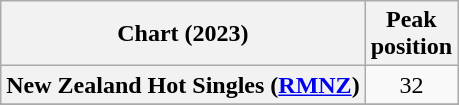<table class="wikitable sortable plainrowheaders" style="text-align:center">
<tr>
<th scope="col">Chart (2023)</th>
<th scope="col">Peak<br>position</th>
</tr>
<tr>
<th scope="row">New Zealand Hot Singles (<a href='#'>RMNZ</a>)</th>
<td>32</td>
</tr>
<tr>
</tr>
<tr>
</tr>
</table>
